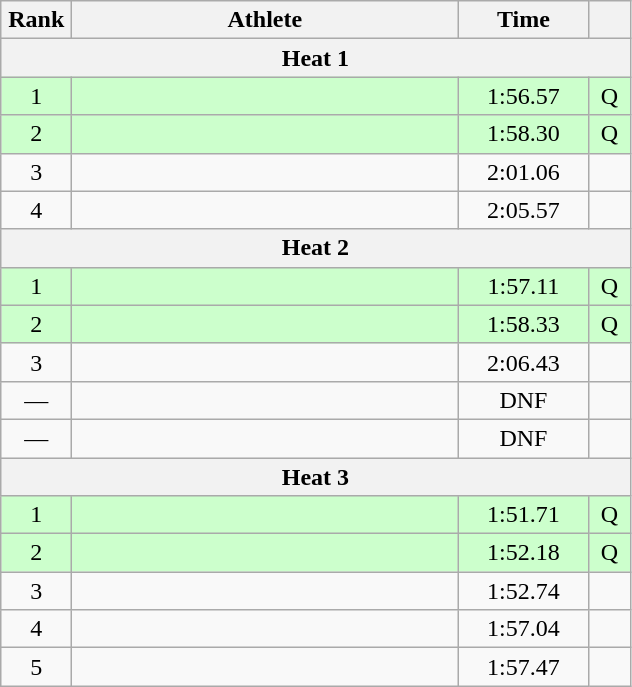<table class=wikitable style="text-align:center">
<tr>
<th width=40>Rank</th>
<th width=250>Athlete</th>
<th width=80>Time</th>
<th width=20></th>
</tr>
<tr>
<th colspan=4>Heat 1</th>
</tr>
<tr bgcolor="ccffcc">
<td>1</td>
<td align=left></td>
<td>1:56.57</td>
<td>Q</td>
</tr>
<tr bgcolor="ccffcc">
<td>2</td>
<td align=left></td>
<td>1:58.30</td>
<td>Q</td>
</tr>
<tr>
<td>3</td>
<td align=left></td>
<td>2:01.06</td>
<td></td>
</tr>
<tr>
<td>4</td>
<td align=left></td>
<td>2:05.57</td>
<td></td>
</tr>
<tr>
<th colspan=4>Heat 2</th>
</tr>
<tr bgcolor="ccffcc">
<td>1</td>
<td align=left></td>
<td>1:57.11</td>
<td>Q</td>
</tr>
<tr bgcolor="ccffcc">
<td>2</td>
<td align=left></td>
<td>1:58.33</td>
<td>Q</td>
</tr>
<tr>
<td>3</td>
<td align=left></td>
<td>2:06.43</td>
<td></td>
</tr>
<tr>
<td>—</td>
<td align=left></td>
<td>DNF</td>
<td></td>
</tr>
<tr>
<td>—</td>
<td align=left></td>
<td>DNF</td>
<td></td>
</tr>
<tr>
<th colspan=4>Heat 3</th>
</tr>
<tr bgcolor="ccffcc">
<td>1</td>
<td align=left></td>
<td>1:51.71</td>
<td>Q</td>
</tr>
<tr bgcolor="ccffcc">
<td>2</td>
<td align=left></td>
<td>1:52.18</td>
<td>Q</td>
</tr>
<tr>
<td>3</td>
<td align=left></td>
<td>1:52.74</td>
<td></td>
</tr>
<tr>
<td>4</td>
<td align=left></td>
<td>1:57.04</td>
<td></td>
</tr>
<tr>
<td>5</td>
<td align=left></td>
<td>1:57.47</td>
<td></td>
</tr>
</table>
